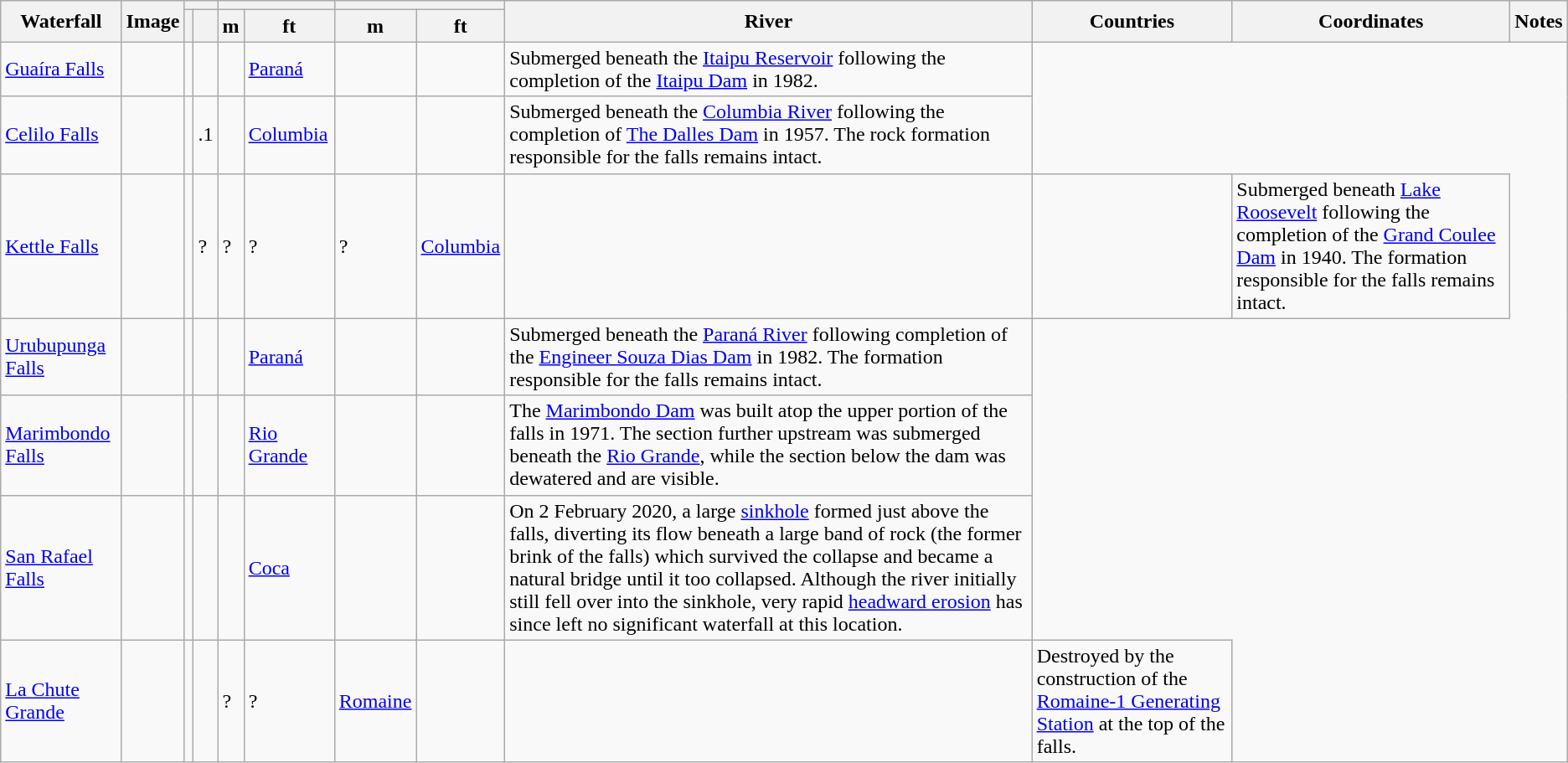<table class="wikitable sortable">
<tr>
<th rowspan=2>Waterfall</th>
<th rowspan=2 class="unsortable">Image</th>
<th colspan=2></th>
<th colspan=2></th>
<th colspan=2></th>
<th rowspan=2>River</th>
<th rowspan=2>Countries</th>
<th rowspan=2>Coordinates</th>
<th rowspan=2 class="unsortable">Notes</th>
</tr>
<tr>
<th></th>
<th></th>
<th>m</th>
<th>ft</th>
<th>m</th>
<th>ft</th>
</tr>
<tr>
<td><a href='#'>Guaíra Falls</a></td>
<td></td>
<td></td>
<td></td>
<td></td>
<td><a href='#'>Paraná</a></td>
<td><br></td>
<td></td>
<td>Submerged beneath the <a href='#'>Itaipu Reservoir</a> following the completion of the <a href='#'>Itaipu Dam</a> in 1982.</td>
</tr>
<tr>
<td><a href='#'>Celilo Falls</a></td>
<td></td>
<td></td>
<td>.1</td>
<td></td>
<td><a href='#'>Columbia</a></td>
<td></td>
<td></td>
<td>Submerged beneath the <a href='#'>Columbia River</a> following the completion of <a href='#'>The Dalles Dam</a> in 1957. The rock formation responsible for the falls remains intact.</td>
</tr>
<tr>
<td><a href='#'>Kettle Falls</a></td>
<td></td>
<td></td>
<td>?</td>
<td>?</td>
<td>?</td>
<td>?</td>
<td><a href='#'>Columbia</a></td>
<td></td>
<td></td>
<td>Submerged beneath <a href='#'>Lake Roosevelt</a> following the completion of the <a href='#'>Grand Coulee Dam</a> in 1940. The formation responsible for the falls remains intact.</td>
</tr>
<tr>
<td><a href='#'>Urubupunga Falls</a></td>
<td></td>
<td></td>
<td></td>
<td></td>
<td><a href='#'>Paraná</a></td>
<td></td>
<td></td>
<td>Submerged beneath the <a href='#'>Paraná River</a> following completion of the <a href='#'>Engineer Souza Dias Dam</a> in 1982. The formation responsible for the falls remains intact.</td>
</tr>
<tr>
<td><a href='#'>Marimbondo Falls</a></td>
<td></td>
<td></td>
<td></td>
<td></td>
<td><a href='#'>Rio Grande</a></td>
<td></td>
<td></td>
<td>The <a href='#'>Marimbondo Dam</a> was built atop the upper portion of the falls in 1971. The section further upstream was submerged beneath the <a href='#'>Rio Grande</a>, while the section below the dam was dewatered and are visible.</td>
</tr>
<tr>
<td><a href='#'>San Rafael Falls</a></td>
<td></td>
<td></td>
<td></td>
<td></td>
<td><a href='#'>Coca</a></td>
<td></td>
<td></td>
<td>On 2 February 2020, a large <a href='#'>sinkhole</a> formed just above the falls, diverting its flow beneath a large band of rock (the former brink of the falls) which survived the collapse and became a natural bridge until it too collapsed. Although the river initially still fell over  into the sinkhole, very rapid <a href='#'>headward erosion</a> has since left no significant waterfall at this location.</td>
</tr>
<tr>
<td><a href='#'>La Chute Grande</a></td>
<td></td>
<td></td>
<td></td>
<td>?</td>
<td>?</td>
<td><a href='#'>Romaine</a></td>
<td></td>
<td></td>
<td>Destroyed by the construction of the <a href='#'>Romaine-1 Generating Station</a> at the top of the falls.</td>
</tr>
</table>
